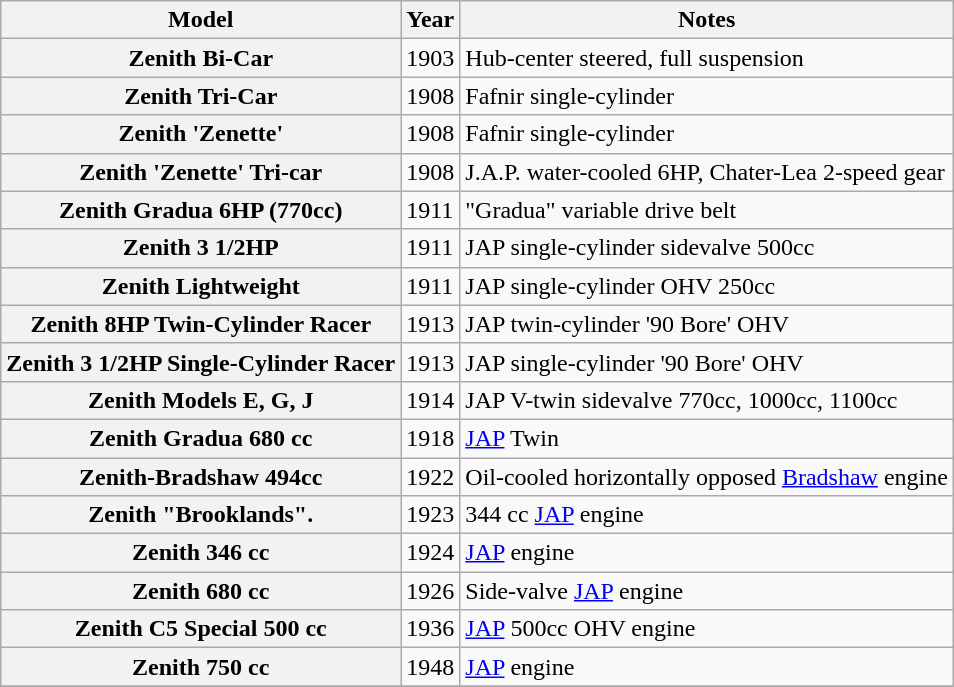<table class="wikitable plainrowheaders">
<tr>
<th scope="col">Model</th>
<th scope="col">Year</th>
<th scope="col">Notes</th>
</tr>
<tr>
<th scope="row">Zenith Bi-Car</th>
<td>1903</td>
<td>Hub-center steered, full suspension</td>
</tr>
<tr>
<th scope="row">Zenith Tri-Car</th>
<td>1908</td>
<td>Fafnir single-cylinder</td>
</tr>
<tr>
<th scope="row">Zenith 'Zenette'</th>
<td>1908</td>
<td>Fafnir single-cylinder</td>
</tr>
<tr>
<th scope="row">Zenith 'Zenette' Tri-car</th>
<td>1908</td>
<td>J.A.P. water-cooled 6HP, Chater-Lea 2-speed gear</td>
</tr>
<tr>
<th scope="row">Zenith Gradua 6HP (770cc)</th>
<td>1911</td>
<td>"Gradua" variable drive belt</td>
</tr>
<tr>
<th scope="row">Zenith 3 1/2HP</th>
<td>1911</td>
<td>JAP single-cylinder sidevalve 500cc</td>
</tr>
<tr>
<th scope="row">Zenith Lightweight</th>
<td>1911</td>
<td>JAP single-cylinder OHV 250cc</td>
</tr>
<tr>
<th scope="row">Zenith 8HP Twin-Cylinder Racer</th>
<td>1913</td>
<td>JAP twin-cylinder '90 Bore' OHV</td>
</tr>
<tr>
<th scope="row">Zenith 3 1/2HP Single-Cylinder Racer</th>
<td>1913</td>
<td>JAP single-cylinder '90 Bore' OHV</td>
</tr>
<tr>
<th scope="row">Zenith Models E, G, J</th>
<td>1914</td>
<td>JAP V-twin sidevalve 770cc, 1000cc, 1100cc</td>
</tr>
<tr>
<th scope="row">Zenith Gradua 680 cc</th>
<td>1918</td>
<td><a href='#'>JAP</a> Twin</td>
</tr>
<tr>
<th scope="row">Zenith-Bradshaw 494cc</th>
<td>1922</td>
<td>Oil-cooled horizontally opposed <a href='#'>Bradshaw</a> engine</td>
</tr>
<tr>
<th scope="row">Zenith "Brooklands".</th>
<td>1923</td>
<td>344 cc <a href='#'>JAP</a> engine</td>
</tr>
<tr>
<th scope="row">Zenith 346 cc</th>
<td>1924</td>
<td><a href='#'>JAP</a> engine</td>
</tr>
<tr>
<th scope="row">Zenith 680 cc</th>
<td>1926</td>
<td>Side-valve <a href='#'>JAP</a> engine</td>
</tr>
<tr>
<th scope="row">Zenith C5 Special 500 cc</th>
<td>1936</td>
<td><a href='#'>JAP</a> 500cc OHV engine</td>
</tr>
<tr>
<th scope="row">Zenith 750 cc</th>
<td>1948</td>
<td><a href='#'>JAP</a> engine</td>
</tr>
<tr>
</tr>
</table>
